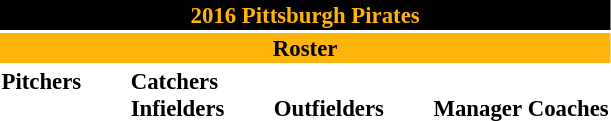<table class="toccolours" style="font-size: 95%;">
<tr>
<th colspan="10" style="background:#000000; color:#FFB40B; text-align:center;">2016 Pittsburgh Pirates</th>
</tr>
<tr>
<td colspan="10" style="background:#FFB40B; color:#000000; text-align:center;"><strong>Roster</strong></td>
</tr>
<tr>
<td valign="top"><strong>Pitchers</strong><br>





























</td>
<td style="width:25px;"></td>
<td valign="top"><strong>Catchers</strong><br>





<strong>Infielders</strong>












</td>
<td style="width:25px;"></td>
<td valign="top"><br><strong>Outfielders</strong>




</td>
<td style="width:25px;"></td>
<td valign="top"><br><strong>Manager</strong>

<strong>Coaches</strong>
 
 
 
 
 
 
 
 
 
 </td>
</tr>
</table>
